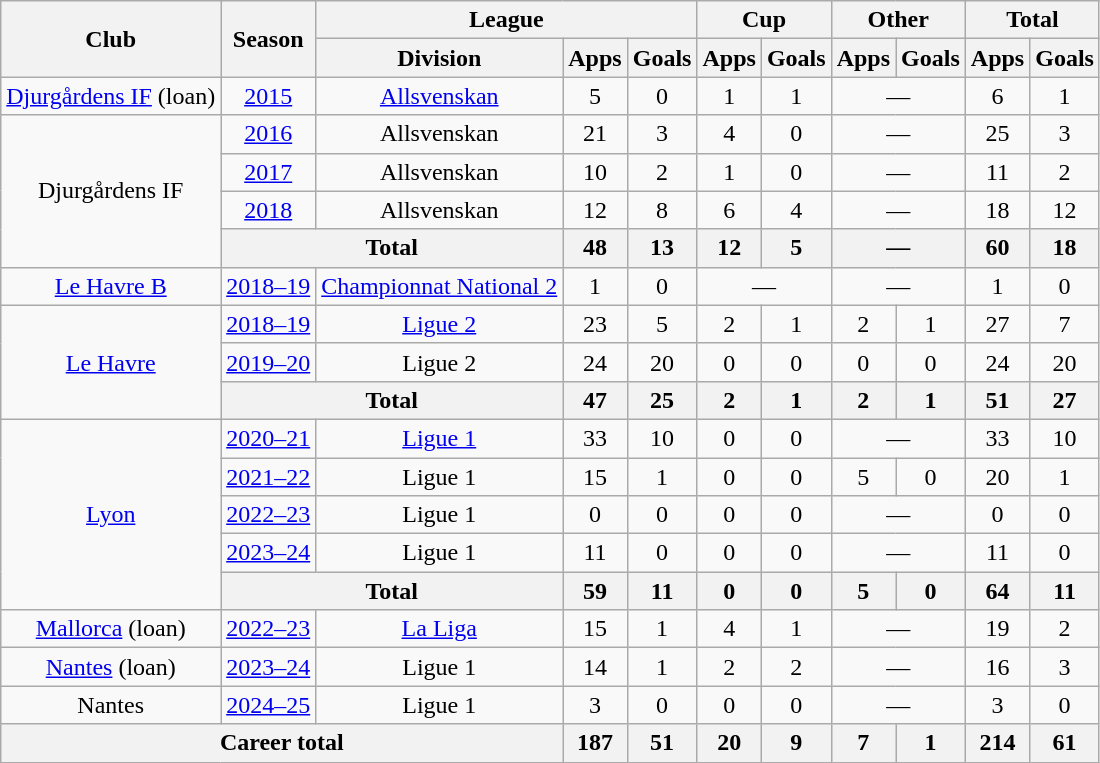<table class=wikitable style="text-align: center;">
<tr>
<th rowspan="2">Club</th>
<th rowspan="2">Season</th>
<th colspan="3">League</th>
<th colspan="2">Cup</th>
<th colspan="2">Other</th>
<th colspan="2">Total</th>
</tr>
<tr>
<th>Division</th>
<th>Apps</th>
<th>Goals</th>
<th>Apps</th>
<th>Goals</th>
<th>Apps</th>
<th>Goals</th>
<th>Apps</th>
<th>Goals</th>
</tr>
<tr>
<td><a href='#'>Djurgårdens IF</a> (loan)</td>
<td><a href='#'>2015</a></td>
<td><a href='#'>Allsvenskan</a></td>
<td>5</td>
<td>0</td>
<td>1</td>
<td>1</td>
<td colspan="2">—</td>
<td>6</td>
<td>1</td>
</tr>
<tr>
<td rowspan="4">Djurgårdens IF</td>
<td><a href='#'>2016</a></td>
<td>Allsvenskan</td>
<td>21</td>
<td>3</td>
<td>4</td>
<td>0</td>
<td colspan="2">—</td>
<td>25</td>
<td>3</td>
</tr>
<tr>
<td><a href='#'>2017</a></td>
<td>Allsvenskan</td>
<td>10</td>
<td>2</td>
<td>1</td>
<td>0</td>
<td colspan="2">—</td>
<td>11</td>
<td>2</td>
</tr>
<tr>
<td><a href='#'>2018</a></td>
<td>Allsvenskan</td>
<td>12</td>
<td>8</td>
<td>6</td>
<td>4</td>
<td colspan="2">—</td>
<td>18</td>
<td>12</td>
</tr>
<tr>
<th colspan=2>Total</th>
<th>48</th>
<th>13</th>
<th>12</th>
<th>5</th>
<th colspan="2">—</th>
<th>60</th>
<th>18</th>
</tr>
<tr>
<td><a href='#'>Le Havre B</a></td>
<td><a href='#'>2018–19</a></td>
<td><a href='#'>Championnat National 2</a></td>
<td>1</td>
<td>0</td>
<td colspan="2">—</td>
<td colspan="2">—</td>
<td>1</td>
<td>0</td>
</tr>
<tr>
<td rowspan="3"><a href='#'>Le Havre</a></td>
<td><a href='#'>2018–19</a></td>
<td><a href='#'>Ligue 2</a></td>
<td>23</td>
<td>5</td>
<td>2</td>
<td>1</td>
<td>2</td>
<td>1</td>
<td>27</td>
<td>7</td>
</tr>
<tr>
<td><a href='#'>2019–20</a></td>
<td>Ligue 2</td>
<td>24</td>
<td>20</td>
<td>0</td>
<td>0</td>
<td>0</td>
<td>0</td>
<td>24</td>
<td>20</td>
</tr>
<tr>
<th colspan=2>Total</th>
<th>47</th>
<th>25</th>
<th>2</th>
<th>1</th>
<th>2</th>
<th>1</th>
<th>51</th>
<th>27</th>
</tr>
<tr>
<td rowspan="5"><a href='#'>Lyon</a></td>
<td><a href='#'>2020–21</a></td>
<td><a href='#'>Ligue 1</a></td>
<td>33</td>
<td>10</td>
<td>0</td>
<td>0</td>
<td colspan="2">—</td>
<td>33</td>
<td>10</td>
</tr>
<tr>
<td><a href='#'>2021–22</a></td>
<td>Ligue 1</td>
<td>15</td>
<td>1</td>
<td>0</td>
<td>0</td>
<td>5</td>
<td>0</td>
<td>20</td>
<td>1</td>
</tr>
<tr>
<td><a href='#'>2022–23</a></td>
<td>Ligue 1</td>
<td>0</td>
<td>0</td>
<td>0</td>
<td>0</td>
<td colspan="2">—</td>
<td>0</td>
<td>0</td>
</tr>
<tr>
<td><a href='#'>2023–24</a></td>
<td>Ligue 1</td>
<td>11</td>
<td>0</td>
<td>0</td>
<td>0</td>
<td colspan="2">—</td>
<td>11</td>
<td>0</td>
</tr>
<tr>
<th colspan=2>Total</th>
<th>59</th>
<th>11</th>
<th>0</th>
<th>0</th>
<th>5</th>
<th>0</th>
<th>64</th>
<th>11</th>
</tr>
<tr>
<td><a href='#'>Mallorca</a> (loan)</td>
<td><a href='#'>2022–23</a></td>
<td><a href='#'>La Liga</a></td>
<td>15</td>
<td>1</td>
<td>4</td>
<td>1</td>
<td colspan="2">—</td>
<td>19</td>
<td>2</td>
</tr>
<tr>
<td><a href='#'>Nantes</a> (loan)</td>
<td><a href='#'>2023–24</a></td>
<td>Ligue 1</td>
<td>14</td>
<td>1</td>
<td>2</td>
<td>2</td>
<td colspan="2">—</td>
<td>16</td>
<td>3</td>
</tr>
<tr>
<td>Nantes</td>
<td><a href='#'>2024–25</a></td>
<td>Ligue 1</td>
<td>3</td>
<td>0</td>
<td>0</td>
<td>0</td>
<td colspan="2">—</td>
<td>3</td>
<td>0</td>
</tr>
<tr>
<th colspan="3">Career total</th>
<th>187</th>
<th>51</th>
<th>20</th>
<th>9</th>
<th>7</th>
<th>1</th>
<th>214</th>
<th>61</th>
</tr>
</table>
